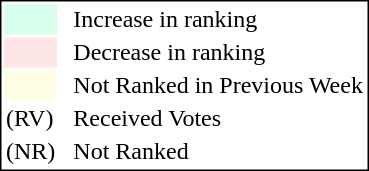<table style="border:1px solid black;">
<tr>
<td style="background:#D8FFEB; width:20px;"></td>
<td> </td>
<td>Increase in ranking</td>
</tr>
<tr>
<td style="background:#FFE6E6; width:20px;"></td>
<td> </td>
<td>Decrease in ranking</td>
</tr>
<tr>
<td style="background:#FFFFE6; width:20px;"></td>
<td> </td>
<td>Not Ranked in Previous Week</td>
</tr>
<tr>
<td>(RV)</td>
<td> </td>
<td>Received Votes</td>
</tr>
<tr>
<td>(NR)</td>
<td> </td>
<td>Not Ranked</td>
</tr>
</table>
